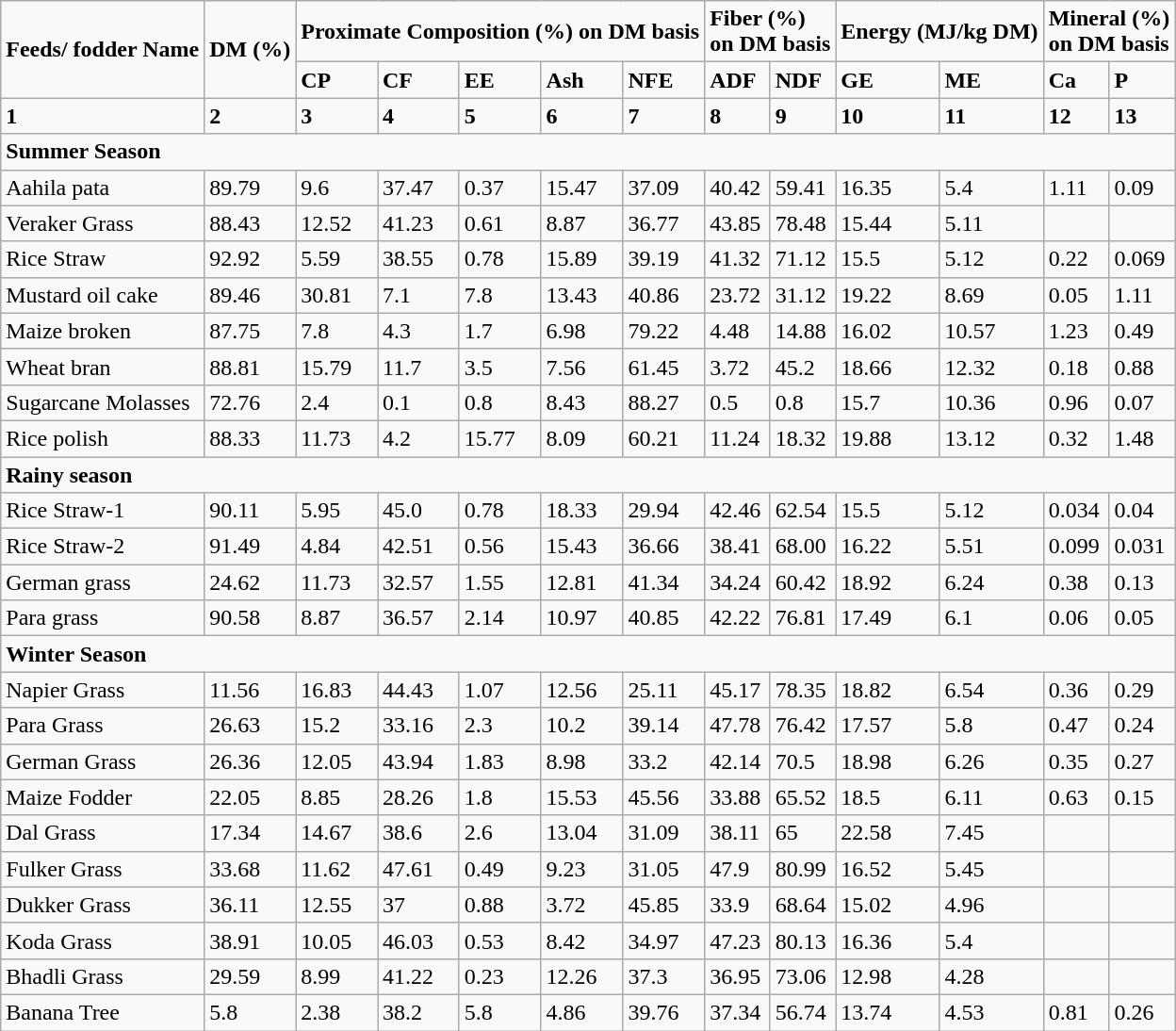<table class="wikitable">
<tr>
<td rowspan="2"><strong>Feeds/ fodder Name</strong></td>
<td rowspan="2"><strong>DM (%)</strong></td>
<td colspan="5"><strong>Proximate   Composition (%) on DM basis</strong></td>
<td colspan="2"><strong>Fiber (%)</strong><br><strong>on DM basis</strong></td>
<td colspan="2"><strong>Energy (MJ/kg DM)</strong></td>
<td colspan="2"><strong>Mineral (%)</strong><br><strong>on DM basis</strong></td>
</tr>
<tr>
<td><strong>CP</strong></td>
<td><strong>CF</strong></td>
<td><strong>EE</strong></td>
<td><strong>Ash</strong></td>
<td><strong>NFE</strong></td>
<td><strong>ADF</strong></td>
<td><strong>NDF</strong></td>
<td><strong>GE</strong></td>
<td><strong>ME</strong></td>
<td><strong>Ca</strong></td>
<td><strong>P</strong></td>
</tr>
<tr>
<td><strong>1</strong></td>
<td><strong>2</strong></td>
<td><strong>3</strong></td>
<td><strong>4</strong></td>
<td><strong>5</strong></td>
<td><strong>6</strong></td>
<td><strong>7</strong></td>
<td><strong>8</strong></td>
<td><strong>9</strong></td>
<td><strong>10</strong></td>
<td><strong>11</strong></td>
<td><strong>12</strong></td>
<td><strong>13</strong></td>
</tr>
<tr>
<td colspan="13"><strong>Summer Season</strong></td>
</tr>
<tr>
<td>Aahila pata</td>
<td>89.79</td>
<td>9.6</td>
<td>37.47</td>
<td>0.37</td>
<td>15.47</td>
<td>37.09</td>
<td>40.42</td>
<td>59.41</td>
<td>16.35</td>
<td>5.4</td>
<td>1.11</td>
<td>0.09</td>
</tr>
<tr>
<td>Veraker Grass</td>
<td>88.43</td>
<td>12.52</td>
<td>41.23</td>
<td>0.61</td>
<td>8.87</td>
<td>36.77</td>
<td>43.85</td>
<td>78.48</td>
<td>15.44</td>
<td>5.11</td>
<td></td>
<td></td>
</tr>
<tr>
<td>Rice Straw</td>
<td>92.92</td>
<td>5.59</td>
<td>38.55</td>
<td>0.78</td>
<td>15.89</td>
<td>39.19</td>
<td>41.32</td>
<td>71.12</td>
<td>15.5</td>
<td>5.12</td>
<td>0.22</td>
<td>0.069</td>
</tr>
<tr>
<td>Mustard oil cake</td>
<td>89.46</td>
<td>30.81</td>
<td>7.1</td>
<td>7.8</td>
<td>13.43</td>
<td>40.86</td>
<td>23.72</td>
<td>31.12</td>
<td>19.22</td>
<td>8.69</td>
<td>0.05</td>
<td>1.11</td>
</tr>
<tr>
<td>Maize broken</td>
<td>87.75</td>
<td>7.8</td>
<td>4.3</td>
<td>1.7</td>
<td>6.98</td>
<td>79.22</td>
<td>4.48</td>
<td>14.88</td>
<td>16.02</td>
<td>10.57</td>
<td>1.23</td>
<td>0.49</td>
</tr>
<tr>
<td>Wheat bran</td>
<td>88.81</td>
<td>15.79</td>
<td>11.7</td>
<td>3.5</td>
<td>7.56</td>
<td>61.45</td>
<td>3.72</td>
<td>45.2</td>
<td>18.66</td>
<td>12.32</td>
<td>0.18</td>
<td>0.88</td>
</tr>
<tr>
<td>Sugarcane Molasses</td>
<td>72.76</td>
<td>2.4</td>
<td>0.1</td>
<td>0.8</td>
<td>8.43</td>
<td>88.27</td>
<td>0.5</td>
<td>0.8</td>
<td>15.7</td>
<td>10.36</td>
<td>0.96</td>
<td>0.07</td>
</tr>
<tr>
<td>Rice polish</td>
<td>88.33</td>
<td>11.73</td>
<td>4.2</td>
<td>15.77</td>
<td>8.09</td>
<td>60.21</td>
<td>11.24</td>
<td>18.32</td>
<td>19.88</td>
<td>13.12</td>
<td>0.32</td>
<td>1.48</td>
</tr>
<tr>
<td colspan="13"><strong>Rainy season</strong></td>
</tr>
<tr>
<td>Rice Straw-1</td>
<td>90.11</td>
<td>5.95</td>
<td>45.0</td>
<td>0.78</td>
<td>18.33</td>
<td>29.94</td>
<td>42.46</td>
<td>62.54</td>
<td>15.5</td>
<td>5.12</td>
<td>0.034</td>
<td>0.04</td>
</tr>
<tr>
<td>Rice Straw-2</td>
<td>91.49</td>
<td>4.84</td>
<td>42.51</td>
<td>0.56</td>
<td>15.43</td>
<td>36.66</td>
<td>38.41</td>
<td>68.00</td>
<td>16.22</td>
<td>5.51</td>
<td>0.099</td>
<td>0.031</td>
</tr>
<tr>
<td>German grass</td>
<td>24.62</td>
<td>11.73</td>
<td>32.57</td>
<td>1.55</td>
<td>12.81</td>
<td>41.34</td>
<td>34.24</td>
<td>60.42</td>
<td>18.92</td>
<td>6.24</td>
<td>0.38</td>
<td>0.13</td>
</tr>
<tr>
<td>Para grass</td>
<td>90.58</td>
<td>8.87</td>
<td>36.57</td>
<td>2.14</td>
<td>10.97</td>
<td>40.85</td>
<td>42.22</td>
<td>76.81</td>
<td>17.49</td>
<td>6.1</td>
<td>0.06</td>
<td>0.05</td>
</tr>
<tr>
<td colspan="13"><strong>Winter Season</strong></td>
</tr>
<tr>
<td>Napier Grass</td>
<td>11.56</td>
<td>16.83</td>
<td>44.43</td>
<td>1.07</td>
<td>12.56</td>
<td>25.11</td>
<td>45.17</td>
<td>78.35</td>
<td>18.82</td>
<td>6.54</td>
<td>0.36</td>
<td>0.29</td>
</tr>
<tr>
<td>Para Grass</td>
<td>26.63</td>
<td>15.2</td>
<td>33.16</td>
<td>2.3</td>
<td>10.2</td>
<td>39.14</td>
<td>47.78</td>
<td>76.42</td>
<td>17.57</td>
<td>5.8</td>
<td>0.47</td>
<td>0.24</td>
</tr>
<tr>
<td>German Grass</td>
<td>26.36</td>
<td>12.05</td>
<td>43.94</td>
<td>1.83</td>
<td>8.98</td>
<td>33.2</td>
<td>42.14</td>
<td>70.5</td>
<td>18.98</td>
<td>6.26</td>
<td>0.35</td>
<td>0.27</td>
</tr>
<tr>
<td>Maize Fodder</td>
<td>22.05</td>
<td>8.85</td>
<td>28.26</td>
<td>1.8</td>
<td>15.53</td>
<td>45.56</td>
<td>33.88</td>
<td>65.52</td>
<td>18.5</td>
<td>6.11</td>
<td>0.63</td>
<td>0.15</td>
</tr>
<tr>
<td>Dal Grass</td>
<td>17.34</td>
<td>14.67</td>
<td>38.6</td>
<td>2.6</td>
<td>13.04</td>
<td>31.09</td>
<td>38.11</td>
<td>65</td>
<td>22.58</td>
<td>7.45</td>
<td></td>
<td></td>
</tr>
<tr>
<td>Fulker Grass</td>
<td>33.68</td>
<td>11.62</td>
<td>47.61</td>
<td>0.49</td>
<td>9.23</td>
<td>31.05</td>
<td>47.9</td>
<td>80.99</td>
<td>16.52</td>
<td>5.45</td>
<td></td>
<td></td>
</tr>
<tr>
<td>Dukker Grass</td>
<td>36.11</td>
<td>12.55</td>
<td>37</td>
<td>0.88</td>
<td>3.72</td>
<td>45.85</td>
<td>33.9</td>
<td>68.64</td>
<td>15.02</td>
<td>4.96</td>
<td></td>
<td></td>
</tr>
<tr>
<td>Koda Grass</td>
<td>38.91</td>
<td>10.05</td>
<td>46.03</td>
<td>0.53</td>
<td>8.42</td>
<td>34.97</td>
<td>47.23</td>
<td>80.13</td>
<td>16.36</td>
<td>5.4</td>
<td></td>
<td></td>
</tr>
<tr>
<td>Bhadli Grass</td>
<td>29.59</td>
<td>8.99</td>
<td>41.22</td>
<td>0.23</td>
<td>12.26</td>
<td>37.3</td>
<td>36.95</td>
<td>73.06</td>
<td>12.98</td>
<td>4.28</td>
<td></td>
<td></td>
</tr>
<tr>
<td>Banana Tree</td>
<td>5.8</td>
<td>2.38</td>
<td>38.2</td>
<td>5.8</td>
<td>4.86</td>
<td>39.76</td>
<td>37.34</td>
<td>56.74</td>
<td>13.74</td>
<td>4.53</td>
<td>0.81</td>
<td>0.26</td>
</tr>
</table>
